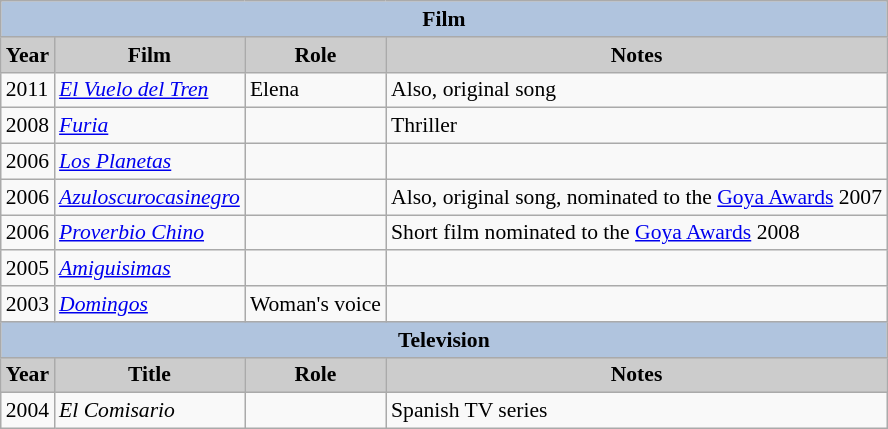<table class="wikitable" style="font-size:90%;" ;>
<tr style="text-align:center;">
<th colspan=4 style="background:#B0C4DE;">Film</th>
</tr>
<tr style="text-align:center;">
<th style="background:#ccc;">Year</th>
<th style="background:#ccc;">Film</th>
<th style="background:#ccc;">Role</th>
<th style="background:#ccc;">Notes</th>
</tr>
<tr>
<td>2011</td>
<td><em><a href='#'>El Vuelo del Tren</a></em></td>
<td>Elena</td>
<td>Also, original song</td>
</tr>
<tr>
<td>2008</td>
<td><em><a href='#'>Furia</a></em></td>
<td></td>
<td>Thriller</td>
</tr>
<tr>
<td>2006</td>
<td><em><a href='#'>Los Planetas</a></em></td>
<td></td>
<td></td>
</tr>
<tr>
<td>2006</td>
<td><em><a href='#'>Azuloscurocasinegro</a></em></td>
<td></td>
<td>Also, original song, nominated to the <a href='#'>Goya Awards</a> 2007</td>
</tr>
<tr>
<td>2006</td>
<td><em><a href='#'>Proverbio Chino</a></em></td>
<td></td>
<td>Short film nominated to the <a href='#'>Goya Awards</a> 2008</td>
</tr>
<tr>
<td>2005</td>
<td><em><a href='#'>Amiguisimas</a></em></td>
<td></td>
<td></td>
</tr>
<tr>
<td>2003</td>
<td><em><a href='#'>Domingos</a></em></td>
<td>Woman's voice</td>
<td></td>
</tr>
<tr style="text-align:center;">
<th colspan=4 style="background:#B0C4DE;">Television</th>
</tr>
<tr style="text-align:center;">
<th style="background:#ccc;">Year</th>
<th style="background:#ccc;">Title</th>
<th style="background:#ccc;">Role</th>
<th style="background:#ccc;">Notes</th>
</tr>
<tr>
<td>2004</td>
<td><em>El Comisario</em></td>
<td></td>
<td>Spanish TV series</td>
</tr>
</table>
